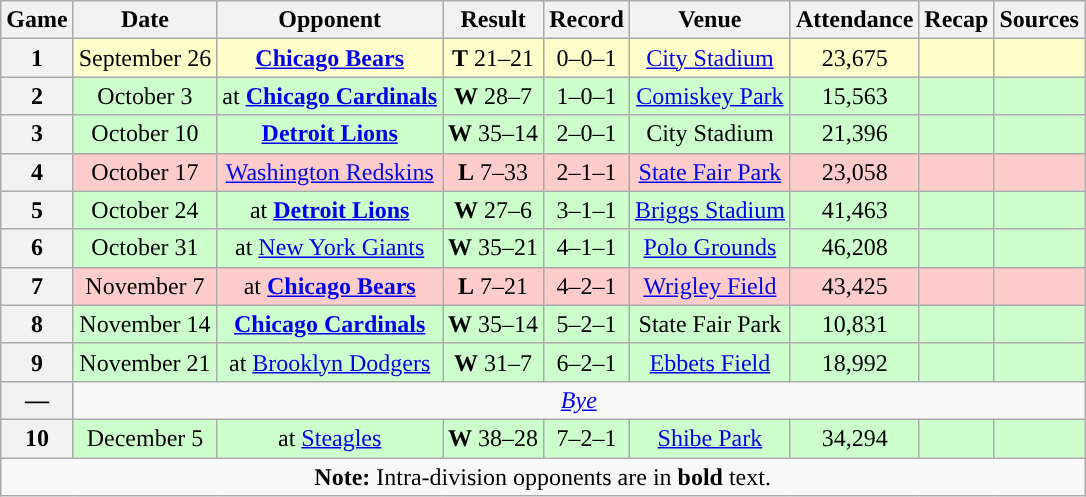<table class="wikitable" style="text-align:center">
<tr>
<th>Game</th>
<th>Date</th>
<th>Opponent</th>
<th>Result</th>
<th>Record</th>
<th>Venue</th>
<th>Attendance</th>
<th>Recap</th>
<th>Sources</th>
</tr>
<tr style="background:#ffc">
<th>1</th>
<td>September 26</td>
<td><strong><a href='#'>Chicago Bears</a></strong></td>
<td><strong>T</strong> 21–21</td>
<td>0–0–1</td>
<td><a href='#'>City Stadium</a></td>
<td>23,675</td>
<td></td>
<td></td>
</tr>
<tr style="background:#cfc">
<th>2</th>
<td>October 3</td>
<td>at <strong><a href='#'>Chicago Cardinals</a></strong></td>
<td><strong>W</strong> 28–7</td>
<td>1–0–1</td>
<td><a href='#'>Comiskey Park</a></td>
<td>15,563</td>
<td></td>
<td></td>
</tr>
<tr style="background:#cfc">
<th>3</th>
<td>October 10</td>
<td><strong><a href='#'>Detroit Lions</a></strong></td>
<td><strong>W</strong> 35–14</td>
<td>2–0–1</td>
<td>City Stadium</td>
<td>21,396</td>
<td></td>
<td></td>
</tr>
<tr style="background:#fcc">
<th>4</th>
<td>October 17</td>
<td><a href='#'>Washington Redskins</a></td>
<td><strong>L</strong> 7–33</td>
<td>2–1–1</td>
<td><a href='#'>State Fair Park</a></td>
<td>23,058</td>
<td></td>
<td></td>
</tr>
<tr style="background:#cfc">
<th>5</th>
<td>October 24</td>
<td>at <strong><a href='#'>Detroit Lions</a></strong></td>
<td><strong>W</strong> 27–6</td>
<td>3–1–1</td>
<td><a href='#'>Briggs Stadium</a></td>
<td>41,463</td>
<td></td>
<td></td>
</tr>
<tr style="background:#cfc">
<th>6</th>
<td>October 31</td>
<td>at <a href='#'>New York Giants</a></td>
<td><strong>W</strong> 35–21</td>
<td>4–1–1</td>
<td><a href='#'>Polo Grounds</a></td>
<td>46,208</td>
<td></td>
<td></td>
</tr>
<tr style="background:#fcc">
<th>7</th>
<td>November 7</td>
<td>at <strong><a href='#'>Chicago Bears</a></strong></td>
<td><strong>L</strong> 7–21</td>
<td>4–2–1</td>
<td><a href='#'>Wrigley Field</a></td>
<td>43,425</td>
<td></td>
<td></td>
</tr>
<tr style="background:#cfc">
<th>8</th>
<td>November 14</td>
<td><strong><a href='#'>Chicago Cardinals</a></strong></td>
<td><strong>W</strong> 35–14</td>
<td>5–2–1</td>
<td>State Fair Park</td>
<td>10,831</td>
<td></td>
<td></td>
</tr>
<tr style="background:#cfc">
<th>9</th>
<td>November 21</td>
<td>at <a href='#'>Brooklyn Dodgers</a></td>
<td><strong>W</strong> 31–7</td>
<td>6–2–1</td>
<td><a href='#'>Ebbets Field</a></td>
<td>18,992</td>
<td></td>
<td></td>
</tr>
<tr>
<th>—</th>
<td colspan="8"><em><a href='#'>Bye</a></em></td>
</tr>
<tr style="background:#cfc">
<th>10</th>
<td>December 5</td>
<td>at <a href='#'>Steagles</a></td>
<td><strong>W</strong> 38–28</td>
<td>7–2–1</td>
<td><a href='#'>Shibe Park</a></td>
<td>34,294</td>
<td></td>
<td></td>
</tr>
<tr>
<td colspan="10"><strong>Note:</strong> Intra-division opponents are in <strong>bold</strong> text.</td>
</tr>
</table>
